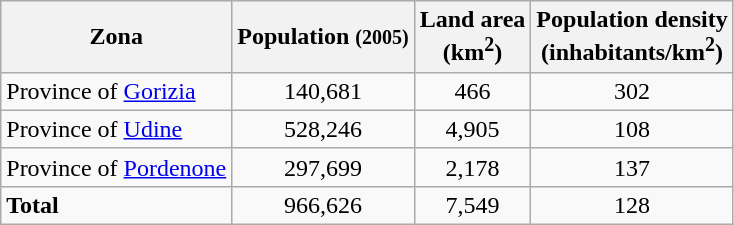<table class="wikitable">
<tr>
<th>Zona</th>
<th>Population <small>(2005)</small></th>
<th>Land area<br> (km<sup>2</sup>)</th>
<th>Population density<br> (inhabitants/km<sup>2</sup>)</th>
</tr>
<tr>
<td>Province of <a href='#'>Gorizia</a></td>
<td align=center>140,681</td>
<td align=center>466</td>
<td align=center>302</td>
</tr>
<tr>
<td>Province of <a href='#'>Udine</a></td>
<td align=center>528,246</td>
<td align=center>4,905</td>
<td align=center>108</td>
</tr>
<tr>
<td>Province of <a href='#'>Pordenone</a></td>
<td align=center>297,699</td>
<td align=center>2,178</td>
<td align=center>137</td>
</tr>
<tr>
<td><strong>Total</strong></td>
<td align=center>966,626</td>
<td align=center>7,549</td>
<td align=center>128</td>
</tr>
</table>
